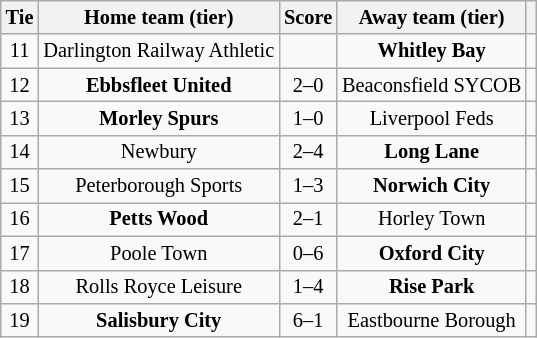<table class="wikitable" style="text-align:center; font-size:85%">
<tr>
<th>Tie</th>
<th>Home team (tier)</th>
<th>Score</th>
<th>Away team (tier)</th>
<th></th>
</tr>
<tr>
<td align="center">11</td>
<td>Darlington Railway Athletic</td>
<td align="center"></td>
<td><strong>Whitley Bay</strong></td>
<td></td>
</tr>
<tr>
<td align="center">12</td>
<td><strong>Ebbsfleet United</strong></td>
<td align="center">2–0</td>
<td>Beaconsfield SYCOB</td>
<td></td>
</tr>
<tr>
<td align="center">13</td>
<td><strong>Morley Spurs</strong></td>
<td align="center">1–0</td>
<td>Liverpool Feds</td>
<td></td>
</tr>
<tr>
<td align="center">14</td>
<td>Newbury</td>
<td align="center">2–4</td>
<td><strong>Long Lane</strong></td>
<td></td>
</tr>
<tr>
<td align="center">15</td>
<td>Peterborough Sports</td>
<td align="center">1–3</td>
<td><strong>Norwich City</strong></td>
<td></td>
</tr>
<tr>
<td align="center">16</td>
<td><strong>Petts Wood</strong></td>
<td align="center">2–1 </td>
<td>Horley Town</td>
<td></td>
</tr>
<tr>
<td align="center">17</td>
<td>Poole Town</td>
<td align="center">0–6</td>
<td><strong>Oxford City</strong></td>
<td></td>
</tr>
<tr>
<td align="center">18</td>
<td>Rolls Royce Leisure</td>
<td align="center">1–4</td>
<td><strong>Rise Park</strong></td>
<td></td>
</tr>
<tr>
<td align="center">19</td>
<td><strong>Salisbury City</strong></td>
<td align="center">6–1</td>
<td>Eastbourne Borough</td>
<td></td>
</tr>
</table>
